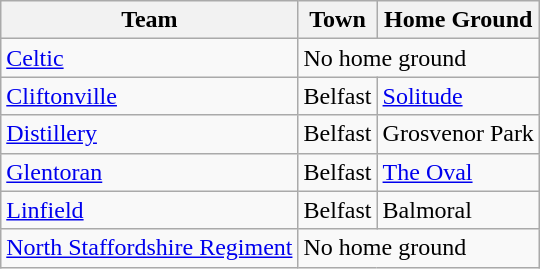<table class="wikitable sortable">
<tr>
<th>Team</th>
<th>Town</th>
<th>Home Ground</th>
</tr>
<tr>
<td><a href='#'>Celtic</a></td>
<td colspan=2>No home ground</td>
</tr>
<tr>
<td><a href='#'>Cliftonville</a></td>
<td>Belfast</td>
<td><a href='#'>Solitude</a></td>
</tr>
<tr>
<td><a href='#'>Distillery</a></td>
<td>Belfast</td>
<td>Grosvenor Park</td>
</tr>
<tr>
<td><a href='#'>Glentoran</a></td>
<td>Belfast</td>
<td><a href='#'>The Oval</a></td>
</tr>
<tr>
<td><a href='#'>Linfield</a></td>
<td>Belfast</td>
<td>Balmoral</td>
</tr>
<tr>
<td><a href='#'>North Staffordshire Regiment</a></td>
<td colspan=2>No home ground</td>
</tr>
</table>
